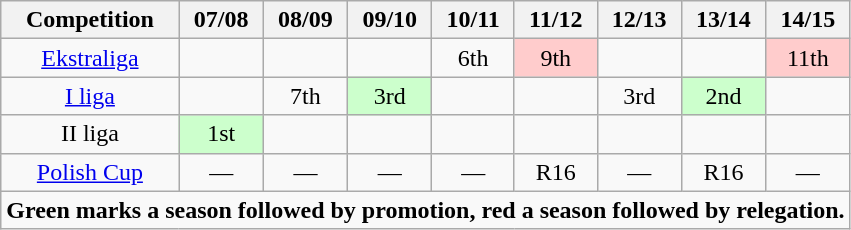<table class="wikitable" style="text-align:center;">
<tr>
<th>Competition</th>
<th>07/08</th>
<th>08/09</th>
<th>09/10</th>
<th>10/11</th>
<th>11/12</th>
<th>12/13</th>
<th>13/14</th>
<th>14/15</th>
</tr>
<tr>
<td><a href='#'>Ekstraliga</a></td>
<td></td>
<td></td>
<td></td>
<td>6th</td>
<td style="background:#fcc;">9th</td>
<td></td>
<td></td>
<td style="background:#fcc;">11th</td>
</tr>
<tr>
<td><a href='#'>I liga</a></td>
<td></td>
<td>7th</td>
<td style="background:#cfc;">3rd</td>
<td></td>
<td></td>
<td>3rd</td>
<td style="background:#cfc;">2nd</td>
<td></td>
</tr>
<tr>
<td>II liga</td>
<td style="background:#cfc;">1st</td>
<td></td>
<td></td>
<td></td>
<td></td>
<td></td>
<td></td>
<td></td>
</tr>
<tr>
<td><a href='#'>Polish Cup</a></td>
<td>—</td>
<td>—</td>
<td>—</td>
<td>—</td>
<td>R16</td>
<td>—</td>
<td>R16</td>
<td>—</td>
</tr>
<tr>
<td colspan="12"><strong>Green marks a season followed by promotion, red a season followed by relegation.</strong></td>
</tr>
</table>
